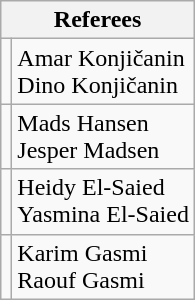<table class="wikitable" style="display:inline-table;">
<tr>
<th colspan="2">Referees</th>
</tr>
<tr>
<td></td>
<td>Amar Konjičanin<br>Dino  Konjičanin</td>
</tr>
<tr>
<td></td>
<td>Mads Hansen<br>Jesper Madsen</td>
</tr>
<tr>
<td></td>
<td>Heidy El-Saied<br>Yasmina  El-Saied</td>
</tr>
<tr>
<td></td>
<td>Karim Gasmi<br>Raouf Gasmi</td>
</tr>
</table>
